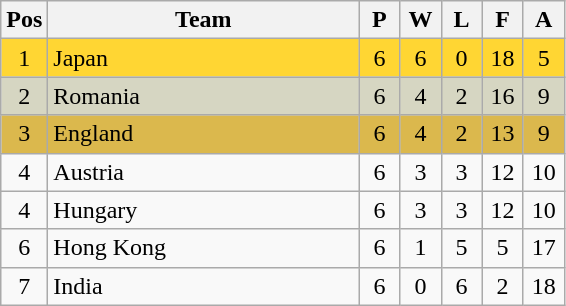<table class="wikitable" style="font-size: 100%">
<tr>
<th width=20>Pos</th>
<th width=200>Team</th>
<th width=20>P</th>
<th width=20>W</th>
<th width=20>L</th>
<th width=20>F</th>
<th width=20>A</th>
</tr>
<tr align=center style="background: #FFD633;">
<td>1</td>
<td align="left"> Japan</td>
<td>6</td>
<td>6</td>
<td>0</td>
<td>18</td>
<td>5</td>
</tr>
<tr align=center style="background: #D6D6C2;">
<td>2</td>
<td align="left"> Romania</td>
<td>6</td>
<td>4</td>
<td>2</td>
<td>16</td>
<td>9</td>
</tr>
<tr align=center style="background: #DBB84D;">
<td>3</td>
<td align="left"> England</td>
<td>6</td>
<td>4</td>
<td>2</td>
<td>13</td>
<td>9</td>
</tr>
<tr align=center>
<td>4</td>
<td align="left"> Austria</td>
<td>6</td>
<td>3</td>
<td>3</td>
<td>12</td>
<td>10</td>
</tr>
<tr align=center>
<td>4</td>
<td align="left"> Hungary</td>
<td>6</td>
<td>3</td>
<td>3</td>
<td>12</td>
<td>10</td>
</tr>
<tr align=center>
<td>6</td>
<td align="left"> Hong Kong</td>
<td>6</td>
<td>1</td>
<td>5</td>
<td>5</td>
<td>17</td>
</tr>
<tr align=center>
<td>7</td>
<td align="left"> India</td>
<td>6</td>
<td>0</td>
<td>6</td>
<td>2</td>
<td>18</td>
</tr>
</table>
